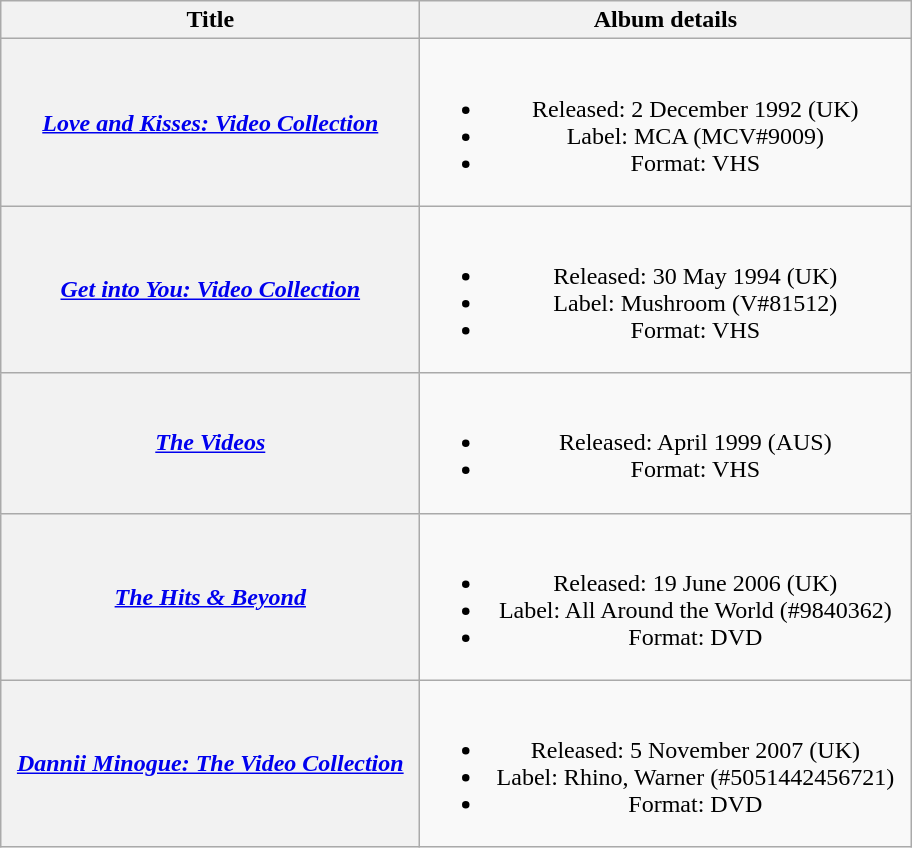<table class="wikitable plainrowheaders" style="text-align:center;">
<tr>
<th scope="col" style="width:17em;">Title</th>
<th scope="col" style="width:20em;">Album details</th>
</tr>
<tr>
<th scope="row"><em><a href='#'>Love and Kisses: Video Collection</a></em></th>
<td><br><ul><li>Released: 2 December 1992 <span>(UK)</span></li><li>Label: MCA <span>(MCV#9009)</span></li><li>Format: VHS</li></ul></td>
</tr>
<tr>
<th scope="row"><em><a href='#'>Get into You: Video Collection</a></em></th>
<td><br><ul><li>Released: 30 May 1994 <span>(UK)</span></li><li>Label: Mushroom <span>(V#81512)</span></li><li>Format: VHS</li></ul></td>
</tr>
<tr>
<th scope="row"><em><a href='#'>The Videos</a></em></th>
<td><br><ul><li>Released: April 1999 <span>(AUS)</span></li><li>Format: VHS</li></ul></td>
</tr>
<tr>
<th scope="row"><em><a href='#'>The Hits & Beyond</a></em></th>
<td><br><ul><li>Released: 19 June 2006 <span>(UK)</span></li><li>Label: All Around the World <span>(#9840362)</span></li><li>Format: DVD</li></ul></td>
</tr>
<tr>
<th scope="row"><em><a href='#'>Dannii Minogue: The Video Collection</a></em></th>
<td><br><ul><li>Released: 5 November 2007 <span>(UK)</span></li><li>Label: Rhino, Warner <span>(#5051442456721)</span></li><li>Format: DVD</li></ul></td>
</tr>
</table>
